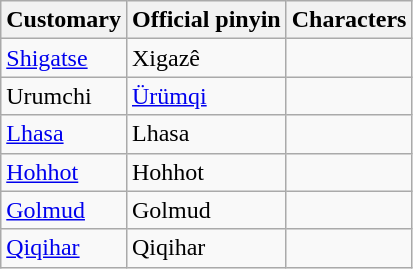<table class="wikitable">
<tr>
<th>Customary</th>
<th>Official pinyin</th>
<th>Characters</th>
</tr>
<tr>
<td><a href='#'>Shigatse</a></td>
<td>Xigazê</td>
<td></td>
</tr>
<tr>
<td>Urumchi</td>
<td><a href='#'>Ürümqi</a></td>
<td></td>
</tr>
<tr>
<td><a href='#'>Lhasa</a></td>
<td>Lhasa</td>
<td></td>
</tr>
<tr>
<td><a href='#'>Hohhot</a></td>
<td>Hohhot</td>
<td></td>
</tr>
<tr>
<td><a href='#'>Golmud</a></td>
<td>Golmud</td>
<td></td>
</tr>
<tr>
<td><a href='#'>Qiqihar</a></td>
<td>Qiqihar</td>
<td></td>
</tr>
</table>
